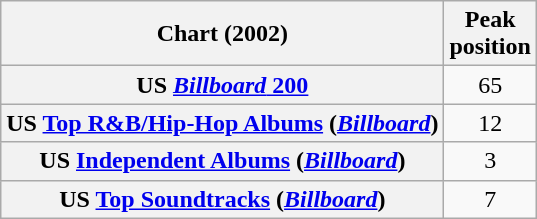<table class="wikitable sortable plainrowheaders" style="text-align:center">
<tr>
<th scope="col">Chart (2002)</th>
<th scope="col">Peak<br> position</th>
</tr>
<tr>
<th scope="row">US <a href='#'><em>Billboard</em> 200</a></th>
<td>65</td>
</tr>
<tr>
<th scope="row">US <a href='#'>Top R&B/Hip-Hop Albums</a> (<em><a href='#'>Billboard</a></em>)</th>
<td>12</td>
</tr>
<tr>
<th scope="row">US <a href='#'>Independent Albums</a> (<em><a href='#'>Billboard</a></em>)</th>
<td>3</td>
</tr>
<tr>
<th scope="row">US <a href='#'>Top Soundtracks</a> (<em><a href='#'>Billboard</a></em>)</th>
<td>7</td>
</tr>
</table>
